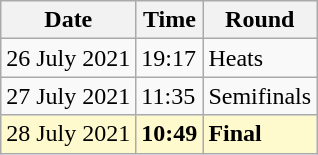<table class="wikitable">
<tr>
<th>Date</th>
<th>Time</th>
<th>Round</th>
</tr>
<tr>
<td>26 July 2021</td>
<td>19:17</td>
<td>Heats</td>
</tr>
<tr>
<td>27 July 2021</td>
<td>11:35</td>
<td>Semifinals</td>
</tr>
<tr style=background:lemonchiffon>
<td>28 July 2021</td>
<td><strong>10:49</strong></td>
<td><strong>Final</strong></td>
</tr>
</table>
